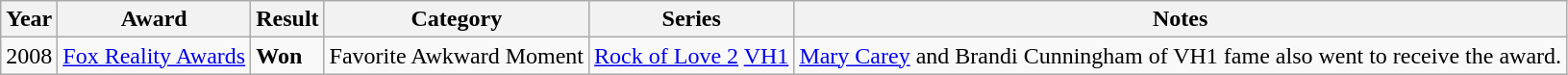<table class="wikitable">
<tr>
<th>Year</th>
<th>Award</th>
<th>Result</th>
<th>Category</th>
<th>Series</th>
<th>Notes</th>
</tr>
<tr>
<td>2008</td>
<td><a href='#'>Fox Reality Awards</a></td>
<td><strong>Won</strong></td>
<td>Favorite Awkward Moment</td>
<td><a href='#'>Rock of Love 2</a> <a href='#'>VH1</a></td>
<td><a href='#'>Mary Carey</a> and Brandi Cunningham of VH1 fame also went to receive the award.</td>
</tr>
</table>
